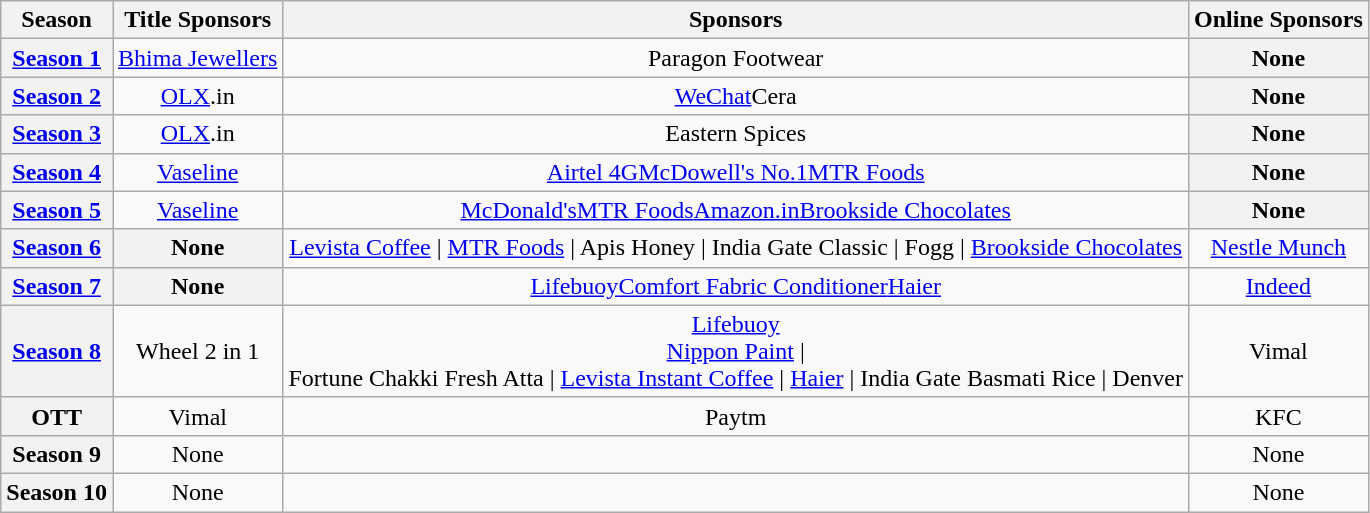<table class="wikitable" style="text-align:center;">
<tr>
<th>Season</th>
<th>Title Sponsors</th>
<th>Sponsors</th>
<th>Online Sponsors</th>
</tr>
<tr>
<th><a href='#'>Season 1</a></th>
<td><a href='#'>Bhima Jewellers</a></td>
<td>Paragon Footwear</td>
<th>None</th>
</tr>
<tr>
<th><a href='#'>Season 2</a></th>
<td><a href='#'>OLX</a>.in</td>
<td><a href='#'>WeChat</a>Cera</td>
<th>None</th>
</tr>
<tr>
<th><a href='#'>Season 3</a></th>
<td><a href='#'>OLX</a>.in</td>
<td>Eastern Spices</td>
<th>None</th>
</tr>
<tr>
<th><a href='#'>Season 4</a></th>
<td><a href='#'>Vaseline</a></td>
<td><a href='#'>Airtel 4G</a><a href='#'>McDowell's No.1</a><a href='#'>MTR Foods</a></td>
<th>None</th>
</tr>
<tr>
<th><a href='#'>Season 5</a></th>
<td><a href='#'>Vaseline</a></td>
<td><a href='#'>McDonald's</a><a href='#'>MTR Foods</a><a href='#'>Amazon.in</a><a href='#'>Brookside Chocolates</a></td>
<th>None</th>
</tr>
<tr>
<th><a href='#'>Season 6</a></th>
<th>None</th>
<td><a href='#'>Levista Coffee</a> | <a href='#'>MTR Foods</a> | Apis Honey | India Gate Classic | Fogg | <a href='#'>Brookside Chocolates</a></td>
<td><a href='#'>Nestle Munch</a></td>
</tr>
<tr>
<th><a href='#'>Season 7</a></th>
<th>None</th>
<td><a href='#'>Lifebuoy</a><a href='#'>Comfort Fabric Conditioner</a><a href='#'>Haier</a></td>
<td><a href='#'>Indeed</a></td>
</tr>
<tr>
<th><a href='#'>Season 8</a></th>
<td>Wheel 2 in 1</td>
<td><a href='#'>Lifebuoy</a><br><a href='#'>Nippon Paint</a> |<br>Fortune Chakki Fresh Atta | <a href='#'>Levista Instant Coffee</a> | <a href='#'>Haier</a> | India Gate Basmati Rice | Denver</td>
<td>Vimal</td>
</tr>
<tr>
<th>OTT</th>
<td>Vimal</td>
<td>Paytm</td>
<td>KFC</td>
</tr>
<tr>
<th>Season 9</th>
<td>None</td>
<td></td>
<td>None</td>
</tr>
<tr>
<th>Season 10</th>
<td>None</td>
<td></td>
<td>None</td>
</tr>
</table>
